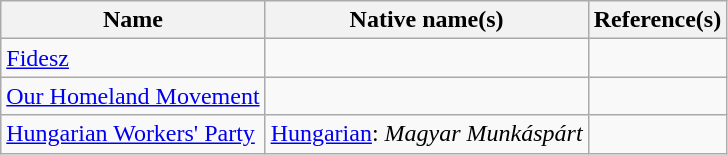<table class="wikitable">
<tr>
<th>Name</th>
<th>Native name(s)</th>
<th>Reference(s)</th>
</tr>
<tr>
<td><a href='#'>Fidesz</a></td>
<td></td>
<td></td>
</tr>
<tr>
<td><a href='#'>Our Homeland Movement</a></td>
<td></td>
<td></td>
</tr>
<tr>
<td><a href='#'>Hungarian Workers' Party</a></td>
<td><a href='#'>Hungarian</a>: <em>Magyar Munkáspárt</em></td>
<td></td>
</tr>
</table>
